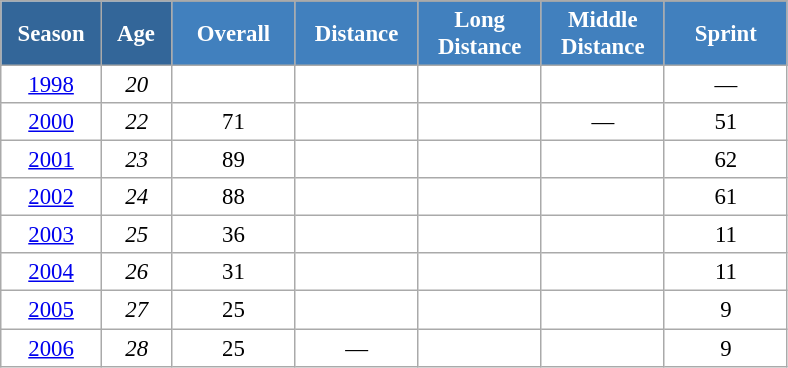<table class="wikitable" style="font-size:95%; text-align:center; border:grey solid 1px; border-collapse:collapse; background:#ffffff;">
<tr>
<th style="background-color:#369; color:white; width:60px;" rowspan="2"> Season </th>
<th style="background-color:#369; color:white; width:40px;" rowspan="2"> Age </th>
</tr>
<tr>
<th style="background-color:#4180be; color:white; width:75px;">Overall</th>
<th style="background-color:#4180be; color:white; width:75px;">Distance</th>
<th style="background-color:#4180be; color:white; width:75px;">Long Distance</th>
<th style="background-color:#4180be; color:white; width:75px;">Middle Distance</th>
<th style="background-color:#4180be; color:white; width:75px;">Sprint</th>
</tr>
<tr>
<td><a href='#'>1998</a></td>
<td><em>20</em></td>
<td></td>
<td></td>
<td></td>
<td></td>
<td>—</td>
</tr>
<tr>
<td><a href='#'>2000</a></td>
<td><em>22</em></td>
<td>71</td>
<td></td>
<td></td>
<td>—</td>
<td>51</td>
</tr>
<tr>
<td><a href='#'>2001</a></td>
<td><em>23</em></td>
<td>89</td>
<td></td>
<td></td>
<td></td>
<td>62</td>
</tr>
<tr>
<td><a href='#'>2002</a></td>
<td><em>24</em></td>
<td>88</td>
<td></td>
<td></td>
<td></td>
<td>61</td>
</tr>
<tr>
<td><a href='#'>2003</a></td>
<td><em>25</em></td>
<td>36</td>
<td></td>
<td></td>
<td></td>
<td>11</td>
</tr>
<tr>
<td><a href='#'>2004</a></td>
<td><em>26</em></td>
<td>31</td>
<td></td>
<td></td>
<td></td>
<td>11</td>
</tr>
<tr>
<td><a href='#'>2005</a></td>
<td><em>27</em></td>
<td>25</td>
<td></td>
<td></td>
<td></td>
<td>9</td>
</tr>
<tr>
<td><a href='#'>2006</a></td>
<td><em>28</em></td>
<td>25</td>
<td>—</td>
<td></td>
<td></td>
<td>9</td>
</tr>
</table>
